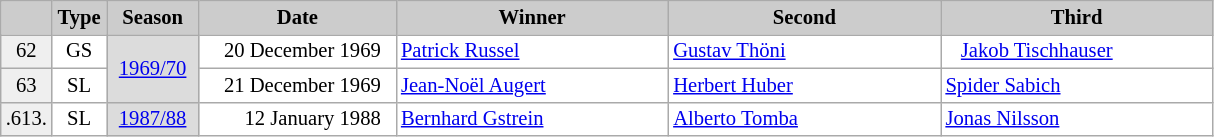<table class="wikitable" style="background:#fff; font-size:86%; line-height:16px; border:grey solid 1px; border-collapse:collapse;">
<tr>
<th style="background-color: #ccc;" width="23"></th>
<th style="background-color: #ccc;" width="30">Type</th>
<th style="background-color: #ccc;" width="55">Season</th>
<th style="background:#ccc;" width="125">Date</th>
<th style="background:#ccc;" width="175">Winner</th>
<th style="background:#ccc;" width="175">Second</th>
<th style="background:#ccc;" width="175">Third</th>
</tr>
<tr>
<td align=center bgcolor="#EFEFEF">62</td>
<td align=center>GS</td>
<td bgcolor=gainsboro align=center rowspan=2><a href='#'>1969/70</a></td>
<td align=right>20 December 1969  </td>
<td> <a href='#'>Patrick Russel</a></td>
<td> <a href='#'>Gustav Thöni</a></td>
<td>   <a href='#'>Jakob Tischhauser</a></td>
</tr>
<tr>
<td align=center bgcolor="#EFEFEF">63</td>
<td align=center>SL</td>
<td align=right>21 December 1969  </td>
<td> <a href='#'>Jean-Noël Augert</a></td>
<td> <a href='#'>Herbert Huber</a></td>
<td> <a href='#'>Spider Sabich</a></td>
</tr>
<tr>
<td align=center bgcolor="#EFEFEF">.613.</td>
<td align=center>SL</td>
<td bgcolor=gainsboro align=center><a href='#'>1987/88</a></td>
<td align=right>12 January 1988  </td>
<td> <a href='#'>Bernhard Gstrein</a></td>
<td> <a href='#'>Alberto Tomba</a></td>
<td> <a href='#'>Jonas Nilsson</a></td>
</tr>
</table>
